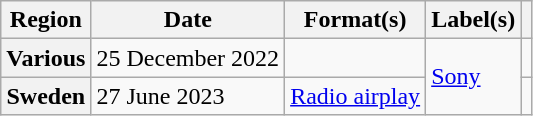<table class="wikitable plainrowheaders">
<tr>
<th scope="col">Region</th>
<th scope="col">Date</th>
<th scope="col">Format(s)</th>
<th scope="col">Label(s)</th>
<th scope="col"></th>
</tr>
<tr>
<th scope="row">Various</th>
<td>25 December 2022</td>
<td></td>
<td rowspan="2"><a href='#'>Sony</a></td>
<td></td>
</tr>
<tr>
<th scope="row">Sweden</th>
<td>27 June 2023</td>
<td><a href='#'>Radio airplay</a></td>
<td></td>
</tr>
</table>
